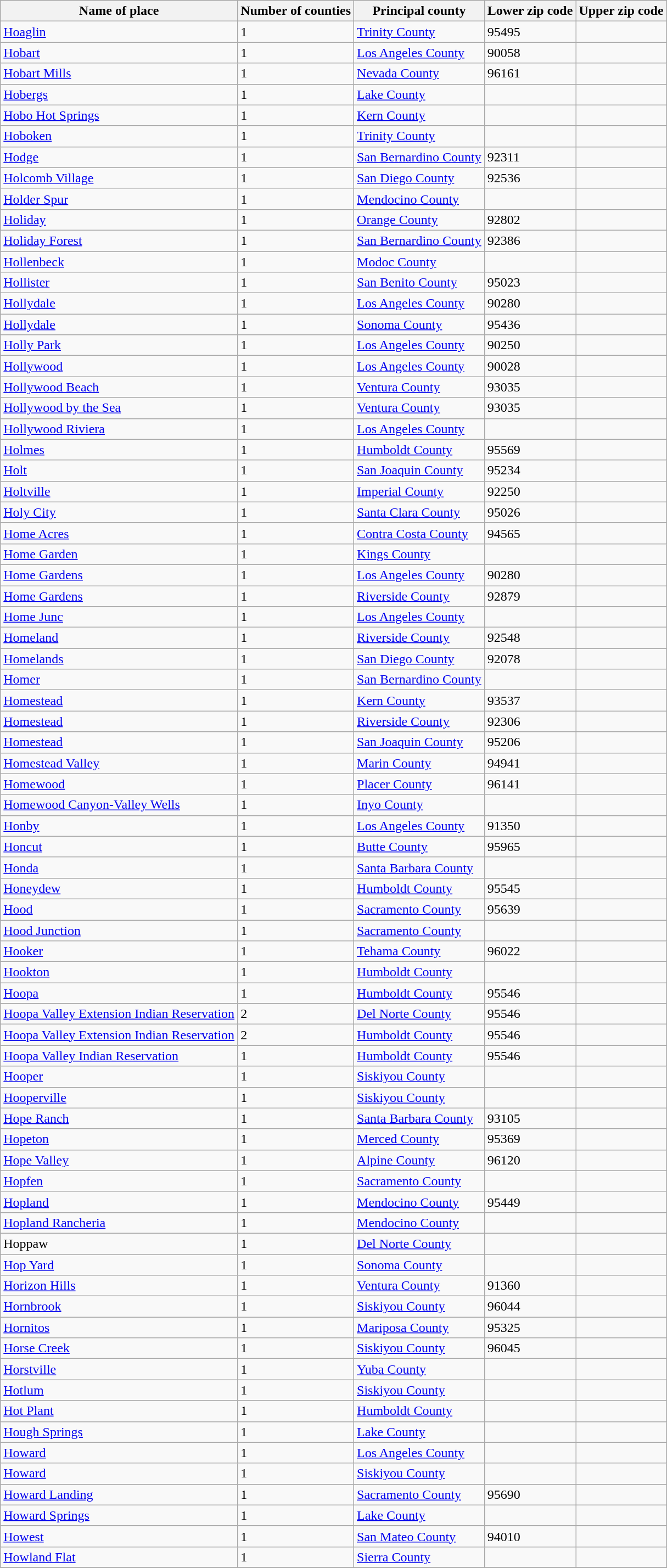<table class="wikitable">
<tr>
<th>Name of place</th>
<th>Number of counties</th>
<th>Principal county</th>
<th>Lower zip code</th>
<th>Upper zip code</th>
</tr>
<tr --->
<td><a href='#'>Hoaglin</a></td>
<td>1</td>
<td><a href='#'>Trinity County</a></td>
<td>95495</td>
<td> </td>
</tr>
<tr --->
<td><a href='#'>Hobart</a></td>
<td>1</td>
<td><a href='#'>Los Angeles County</a></td>
<td>90058</td>
<td> </td>
</tr>
<tr --->
<td><a href='#'>Hobart Mills</a></td>
<td>1</td>
<td><a href='#'>Nevada County</a></td>
<td>96161</td>
<td> </td>
</tr>
<tr --->
<td><a href='#'>Hobergs</a></td>
<td>1</td>
<td><a href='#'>Lake County</a></td>
<td> </td>
<td> </td>
</tr>
<tr --->
<td><a href='#'>Hobo Hot Springs</a></td>
<td>1</td>
<td><a href='#'>Kern County</a></td>
<td> </td>
<td> </td>
</tr>
<tr --->
<td><a href='#'>Hoboken</a></td>
<td>1</td>
<td><a href='#'>Trinity County</a></td>
<td> </td>
<td> </td>
</tr>
<tr --->
<td><a href='#'>Hodge</a></td>
<td>1</td>
<td><a href='#'>San Bernardino County</a></td>
<td>92311</td>
<td> </td>
</tr>
<tr --->
<td><a href='#'>Holcomb Village</a></td>
<td>1</td>
<td><a href='#'>San Diego County</a></td>
<td>92536</td>
<td> </td>
</tr>
<tr --->
<td><a href='#'>Holder Spur</a></td>
<td>1</td>
<td><a href='#'>Mendocino County</a></td>
<td> </td>
<td> </td>
</tr>
<tr --->
<td><a href='#'>Holiday</a></td>
<td>1</td>
<td><a href='#'>Orange County</a></td>
<td>92802</td>
<td> </td>
</tr>
<tr --->
<td><a href='#'>Holiday Forest</a></td>
<td>1</td>
<td><a href='#'>San Bernardino County</a></td>
<td>92386</td>
<td> </td>
</tr>
<tr --->
<td><a href='#'>Hollenbeck</a></td>
<td>1</td>
<td><a href='#'>Modoc County</a></td>
<td> </td>
<td> </td>
</tr>
<tr --->
<td><a href='#'>Hollister</a></td>
<td>1</td>
<td><a href='#'>San Benito County</a></td>
<td>95023</td>
<td> </td>
</tr>
<tr --->
<td><a href='#'>Hollydale</a></td>
<td>1</td>
<td><a href='#'>Los Angeles County</a></td>
<td>90280</td>
<td> </td>
</tr>
<tr --->
<td><a href='#'>Hollydale</a></td>
<td>1</td>
<td><a href='#'>Sonoma County</a></td>
<td>95436</td>
<td> </td>
</tr>
<tr --->
<td><a href='#'>Holly Park</a></td>
<td>1</td>
<td><a href='#'>Los Angeles County</a></td>
<td>90250</td>
<td> </td>
</tr>
<tr --->
<td><a href='#'>Hollywood</a></td>
<td>1</td>
<td><a href='#'>Los Angeles County</a></td>
<td>90028</td>
<td> </td>
</tr>
<tr --->
<td><a href='#'>Hollywood Beach</a></td>
<td>1</td>
<td><a href='#'>Ventura County</a></td>
<td>93035</td>
<td> </td>
</tr>
<tr --->
<td><a href='#'>Hollywood by the Sea</a></td>
<td>1</td>
<td><a href='#'>Ventura County</a></td>
<td>93035</td>
<td> </td>
</tr>
<tr --->
<td><a href='#'>Hollywood Riviera</a></td>
<td>1</td>
<td><a href='#'>Los Angeles County</a></td>
<td> </td>
<td> </td>
</tr>
<tr --->
<td><a href='#'>Holmes</a></td>
<td>1</td>
<td><a href='#'>Humboldt County</a></td>
<td>95569</td>
<td> </td>
</tr>
<tr --->
<td><a href='#'>Holt</a></td>
<td>1</td>
<td><a href='#'>San Joaquin County</a></td>
<td>95234</td>
<td> </td>
</tr>
<tr --->
<td><a href='#'>Holtville</a></td>
<td>1</td>
<td><a href='#'>Imperial County</a></td>
<td>92250</td>
<td> </td>
</tr>
<tr --->
<td><a href='#'>Holy City</a></td>
<td>1</td>
<td><a href='#'>Santa Clara County</a></td>
<td>95026</td>
<td> </td>
</tr>
<tr --->
<td><a href='#'>Home Acres</a></td>
<td>1</td>
<td><a href='#'>Contra Costa County</a></td>
<td>94565</td>
<td> </td>
</tr>
<tr --->
<td><a href='#'>Home Garden</a></td>
<td>1</td>
<td><a href='#'>Kings County</a></td>
<td> </td>
<td> </td>
</tr>
<tr --->
<td><a href='#'>Home Gardens</a></td>
<td>1</td>
<td><a href='#'>Los Angeles County</a></td>
<td>90280</td>
<td> </td>
</tr>
<tr --->
<td><a href='#'>Home Gardens</a></td>
<td>1</td>
<td><a href='#'>Riverside County</a></td>
<td>92879</td>
<td> </td>
</tr>
<tr --->
<td><a href='#'>Home Junc</a></td>
<td>1</td>
<td><a href='#'>Los Angeles County</a></td>
<td> </td>
<td> </td>
</tr>
<tr --->
<td><a href='#'>Homeland</a></td>
<td>1</td>
<td><a href='#'>Riverside County</a></td>
<td>92548</td>
<td> </td>
</tr>
<tr --->
<td><a href='#'>Homelands</a></td>
<td>1</td>
<td><a href='#'>San Diego County</a></td>
<td>92078</td>
<td> </td>
</tr>
<tr --->
<td><a href='#'>Homer</a></td>
<td>1</td>
<td><a href='#'>San Bernardino County</a></td>
<td> </td>
<td> </td>
</tr>
<tr --->
<td><a href='#'>Homestead</a></td>
<td>1</td>
<td><a href='#'>Kern County</a></td>
<td>93537</td>
<td> </td>
</tr>
<tr --->
<td><a href='#'>Homestead</a></td>
<td>1</td>
<td><a href='#'>Riverside County</a></td>
<td>92306</td>
<td> </td>
</tr>
<tr --->
<td><a href='#'>Homestead</a></td>
<td>1</td>
<td><a href='#'>San Joaquin County</a></td>
<td>95206</td>
<td> </td>
</tr>
<tr --->
<td><a href='#'>Homestead Valley</a></td>
<td>1</td>
<td><a href='#'>Marin County</a></td>
<td>94941</td>
<td> </td>
</tr>
<tr --->
<td><a href='#'>Homewood</a></td>
<td>1</td>
<td><a href='#'>Placer County</a></td>
<td>96141</td>
<td> </td>
</tr>
<tr --->
<td><a href='#'>Homewood Canyon-Valley Wells</a></td>
<td>1</td>
<td><a href='#'>Inyo County</a></td>
<td> </td>
<td> </td>
</tr>
<tr --->
<td><a href='#'>Honby</a></td>
<td>1</td>
<td><a href='#'>Los Angeles County</a></td>
<td>91350</td>
<td> </td>
</tr>
<tr --->
<td><a href='#'>Honcut</a></td>
<td>1</td>
<td><a href='#'>Butte County</a></td>
<td>95965</td>
<td> </td>
</tr>
<tr --->
<td><a href='#'>Honda</a></td>
<td>1</td>
<td><a href='#'>Santa Barbara County</a></td>
<td> </td>
<td> </td>
</tr>
<tr --->
<td><a href='#'>Honeydew</a></td>
<td>1</td>
<td><a href='#'>Humboldt County</a></td>
<td>95545</td>
<td> </td>
</tr>
<tr --->
<td><a href='#'>Hood</a></td>
<td>1</td>
<td><a href='#'>Sacramento County</a></td>
<td>95639</td>
<td> </td>
</tr>
<tr --->
<td><a href='#'>Hood Junction</a></td>
<td>1</td>
<td><a href='#'>Sacramento County</a></td>
<td> </td>
<td> </td>
</tr>
<tr --->
<td><a href='#'>Hooker</a></td>
<td>1</td>
<td><a href='#'>Tehama County</a></td>
<td>96022</td>
<td> </td>
</tr>
<tr --->
<td><a href='#'>Hookton</a></td>
<td>1</td>
<td><a href='#'>Humboldt County</a></td>
<td> </td>
<td> </td>
</tr>
<tr --->
<td><a href='#'>Hoopa</a></td>
<td>1</td>
<td><a href='#'>Humboldt County</a></td>
<td>95546</td>
<td> </td>
</tr>
<tr --->
<td><a href='#'>Hoopa Valley Extension Indian Reservation</a></td>
<td>2</td>
<td><a href='#'>Del Norte County</a></td>
<td>95546</td>
<td> </td>
</tr>
<tr --->
<td><a href='#'>Hoopa Valley Extension Indian Reservation</a></td>
<td>2</td>
<td><a href='#'>Humboldt County</a></td>
<td>95546</td>
<td> </td>
</tr>
<tr --->
<td><a href='#'>Hoopa Valley Indian Reservation</a></td>
<td>1</td>
<td><a href='#'>Humboldt County</a></td>
<td>95546</td>
<td> </td>
</tr>
<tr --->
<td><a href='#'>Hooper</a></td>
<td>1</td>
<td><a href='#'>Siskiyou County</a></td>
<td> </td>
<td> </td>
</tr>
<tr --->
<td><a href='#'>Hooperville</a></td>
<td>1</td>
<td><a href='#'>Siskiyou County</a></td>
<td> </td>
<td> </td>
</tr>
<tr --->
<td><a href='#'>Hope Ranch</a></td>
<td>1</td>
<td><a href='#'>Santa Barbara County</a></td>
<td>93105</td>
<td> </td>
</tr>
<tr --->
<td><a href='#'>Hopeton</a></td>
<td>1</td>
<td><a href='#'>Merced County</a></td>
<td>95369</td>
<td> </td>
</tr>
<tr --->
<td><a href='#'>Hope Valley</a></td>
<td>1</td>
<td><a href='#'>Alpine County</a></td>
<td>96120</td>
<td> </td>
</tr>
<tr --->
<td><a href='#'>Hopfen</a></td>
<td>1</td>
<td><a href='#'>Sacramento County</a></td>
<td> </td>
<td> </td>
</tr>
<tr --->
<td><a href='#'>Hopland</a></td>
<td>1</td>
<td><a href='#'>Mendocino County</a></td>
<td>95449</td>
<td> </td>
</tr>
<tr --->
<td><a href='#'>Hopland Rancheria</a></td>
<td>1</td>
<td><a href='#'>Mendocino County</a></td>
<td> </td>
<td> </td>
</tr>
<tr --->
<td>Hoppaw</td>
<td>1</td>
<td><a href='#'>Del Norte County</a></td>
<td> </td>
<td> </td>
</tr>
<tr --->
<td><a href='#'>Hop Yard</a></td>
<td>1</td>
<td><a href='#'>Sonoma County</a></td>
<td> </td>
<td> </td>
</tr>
<tr --->
<td><a href='#'>Horizon Hills</a></td>
<td>1</td>
<td><a href='#'>Ventura County</a></td>
<td>91360</td>
<td> </td>
</tr>
<tr --->
<td><a href='#'>Hornbrook</a></td>
<td>1</td>
<td><a href='#'>Siskiyou County</a></td>
<td>96044</td>
<td> </td>
</tr>
<tr --->
<td><a href='#'>Hornitos</a></td>
<td>1</td>
<td><a href='#'>Mariposa County</a></td>
<td>95325</td>
<td> </td>
</tr>
<tr --->
<td><a href='#'>Horse Creek</a></td>
<td>1</td>
<td><a href='#'>Siskiyou County</a></td>
<td>96045</td>
<td> </td>
</tr>
<tr --->
<td><a href='#'>Horstville</a></td>
<td>1</td>
<td><a href='#'>Yuba County</a></td>
<td> </td>
<td> </td>
</tr>
<tr --->
<td><a href='#'>Hotlum</a></td>
<td>1</td>
<td><a href='#'>Siskiyou County</a></td>
<td> </td>
<td> </td>
</tr>
<tr --->
<td><a href='#'>Hot Plant</a></td>
<td>1</td>
<td><a href='#'>Humboldt County</a></td>
<td> </td>
<td> </td>
</tr>
<tr --->
<td><a href='#'>Hough Springs</a></td>
<td>1</td>
<td><a href='#'>Lake County</a></td>
<td> </td>
<td> </td>
</tr>
<tr --->
<td><a href='#'>Howard</a></td>
<td>1</td>
<td><a href='#'>Los Angeles County</a></td>
<td> </td>
<td> </td>
</tr>
<tr --->
<td><a href='#'>Howard</a></td>
<td>1</td>
<td><a href='#'>Siskiyou County</a></td>
<td> </td>
<td> </td>
</tr>
<tr --->
<td><a href='#'>Howard Landing</a></td>
<td>1</td>
<td><a href='#'>Sacramento County</a></td>
<td>95690</td>
<td> </td>
</tr>
<tr --->
<td><a href='#'>Howard Springs</a></td>
<td>1</td>
<td><a href='#'>Lake County</a></td>
<td> </td>
<td> </td>
</tr>
<tr --->
<td><a href='#'>Howest</a></td>
<td>1</td>
<td><a href='#'>San Mateo County</a></td>
<td>94010</td>
<td> </td>
</tr>
<tr --->
<td><a href='#'>Howland Flat</a></td>
<td>1</td>
<td><a href='#'>Sierra County</a></td>
<td> </td>
<td> </td>
</tr>
<tr --->
</tr>
</table>
